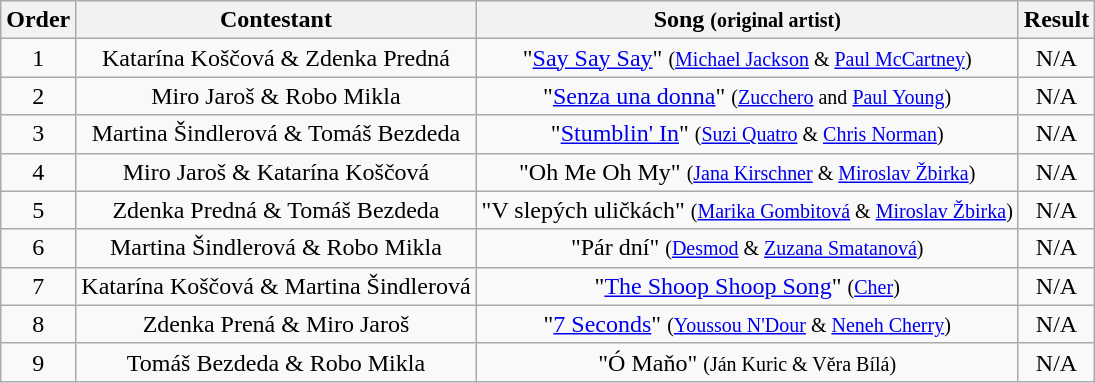<table class="wikitable plainrowheaders" style="text-align:center;">
<tr>
<th scope="col">Order</th>
<th scope="col">Contestant</th>
<th scope="col">Song <small>(original artist)</small></th>
<th scope="col">Result</th>
</tr>
<tr>
<td>1</td>
<td>Katarína Koščová & Zdenka Predná</td>
<td>"<a href='#'>Say Say Say</a>" <small>(<a href='#'>Michael Jackson</a> & <a href='#'>Paul McCartney</a>)</small></td>
<td>N/A</td>
</tr>
<tr>
<td>2</td>
<td>Miro Jaroš & Robo Mikla</td>
<td>"<a href='#'>Senza una donna</a>" <small>(<a href='#'>Zucchero</a> and <a href='#'>Paul Young</a>)</small></td>
<td>N/A</td>
</tr>
<tr>
<td>3</td>
<td>Martina Šindlerová & Tomáš Bezdeda</td>
<td>"<a href='#'>Stumblin' In</a>" <small>(<a href='#'>Suzi Quatro</a> & <a href='#'>Chris Norman</a>)</small></td>
<td>N/A</td>
</tr>
<tr>
<td>4</td>
<td>Miro Jaroš & Katarína Koščová</td>
<td>"Oh Me Oh My" <small>(<a href='#'>Jana Kirschner</a> & <a href='#'>Miroslav Žbirka</a>)</small></td>
<td>N/A</td>
</tr>
<tr>
<td>5</td>
<td>Zdenka Predná & Tomáš Bezdeda</td>
<td>"V slepých uličkách" <small>(<a href='#'>Marika Gombitová</a> & <a href='#'>Miroslav Žbirka</a>)</small></td>
<td>N/A</td>
</tr>
<tr>
<td>6</td>
<td>Martina Šindlerová & Robo Mikla</td>
<td>"Pár dní" <small>(<a href='#'>Desmod</a> & <a href='#'>Zuzana Smatanová</a>)</small></td>
<td>N/A</td>
</tr>
<tr>
<td>7</td>
<td>Katarína Koščová & Martina Šindlerová</td>
<td>"<a href='#'>The Shoop Shoop Song</a>" <small>(<a href='#'>Cher</a>)</small></td>
<td>N/A</td>
</tr>
<tr>
<td>8</td>
<td>Zdenka Prená &  Miro Jaroš</td>
<td>"<a href='#'>7 Seconds</a>" <small>(<a href='#'>Youssou N'Dour</a> & <a href='#'>Neneh Cherry</a>)</small></td>
<td>N/A</td>
</tr>
<tr>
<td>9</td>
<td>Tomáš Bezdeda & Robo Mikla</td>
<td>"Ó Maňo" <small>(Ján Kuric & Věra Bílá)</small></td>
<td>N/A</td>
</tr>
</table>
